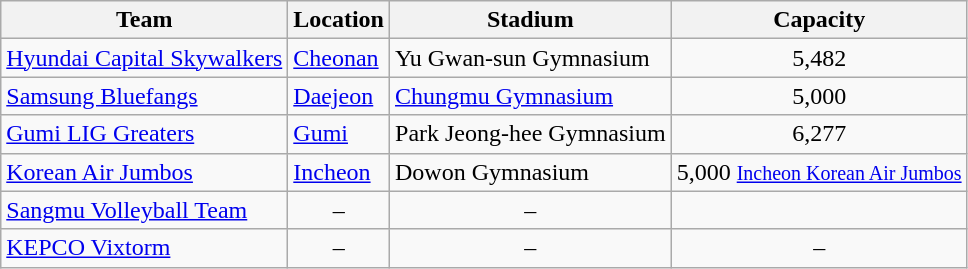<table class="wikitable sortable" style="text-align: left;">
<tr>
<th>Team</th>
<th>Location</th>
<th>Stadium</th>
<th>Capacity</th>
</tr>
<tr>
<td><a href='#'>Hyundai Capital Skywalkers</a></td>
<td><a href='#'>Cheonan</a></td>
<td>Yu Gwan-sun Gymnasium</td>
<td align="center">5,482 <small> </small></td>
</tr>
<tr>
<td><a href='#'>Samsung Bluefangs</a></td>
<td><a href='#'>Daejeon</a></td>
<td><a href='#'>Chungmu Gymnasium</a></td>
<td align="center">5,000 <small> </small></td>
</tr>
<tr>
<td><a href='#'>Gumi LIG Greaters</a></td>
<td><a href='#'>Gumi</a></td>
<td>Park Jeong-hee Gymnasium</td>
<td align="center">6,277</td>
</tr>
<tr>
<td><a href='#'>Korean Air Jumbos</a></td>
<td><a href='#'>Incheon</a></td>
<td>Dowon Gymnasium</td>
<td align="center">5,000 <small> <a href='#'>Incheon Korean Air Jumbos</a> </small></td>
</tr>
<tr>
<td><a href='#'>Sangmu Volleyball Team</a></td>
<td align="center">–</td>
<td align="center">–</td>
</tr>
<tr>
<td><a href='#'>KEPCO Vixtorm</a></td>
<td align="center">–</td>
<td align="center">–</td>
<td align="center">–</td>
</tr>
</table>
